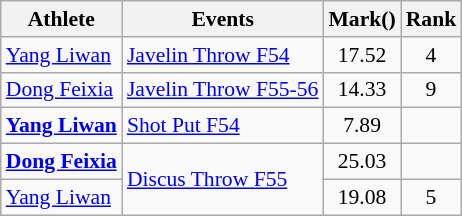<table class=wikitable style="text-align: center; font-size:90%">
<tr>
<th>Athlete</th>
<th>Events</th>
<th>Mark()</th>
<th>Rank</th>
</tr>
<tr>
<td align=left><a href='#'>Yang Liwan</a></td>
<td align=left><a href='#'>Javelin Throw F54</a></td>
<td>17.52</td>
<td>4</td>
</tr>
<tr>
<td align=left><a href='#'>Dong Feixia</a></td>
<td align=left><a href='#'>Javelin Throw F55-56</a></td>
<td>14.33</td>
<td>9</td>
</tr>
<tr>
<td align=left><strong><a href='#'>Yang Liwan</a></strong></td>
<td align=left><a href='#'>Shot Put F54</a></td>
<td>7.89</td>
<td></td>
</tr>
<tr>
<td align=left><strong><a href='#'>Dong Feixia</a></strong></td>
<td align=left rowspan=2><a href='#'>Discus Throw F55</a></td>
<td>25.03</td>
<td></td>
</tr>
<tr>
<td align=left><a href='#'>Yang Liwan</a></td>
<td>19.08</td>
<td>5</td>
</tr>
</table>
